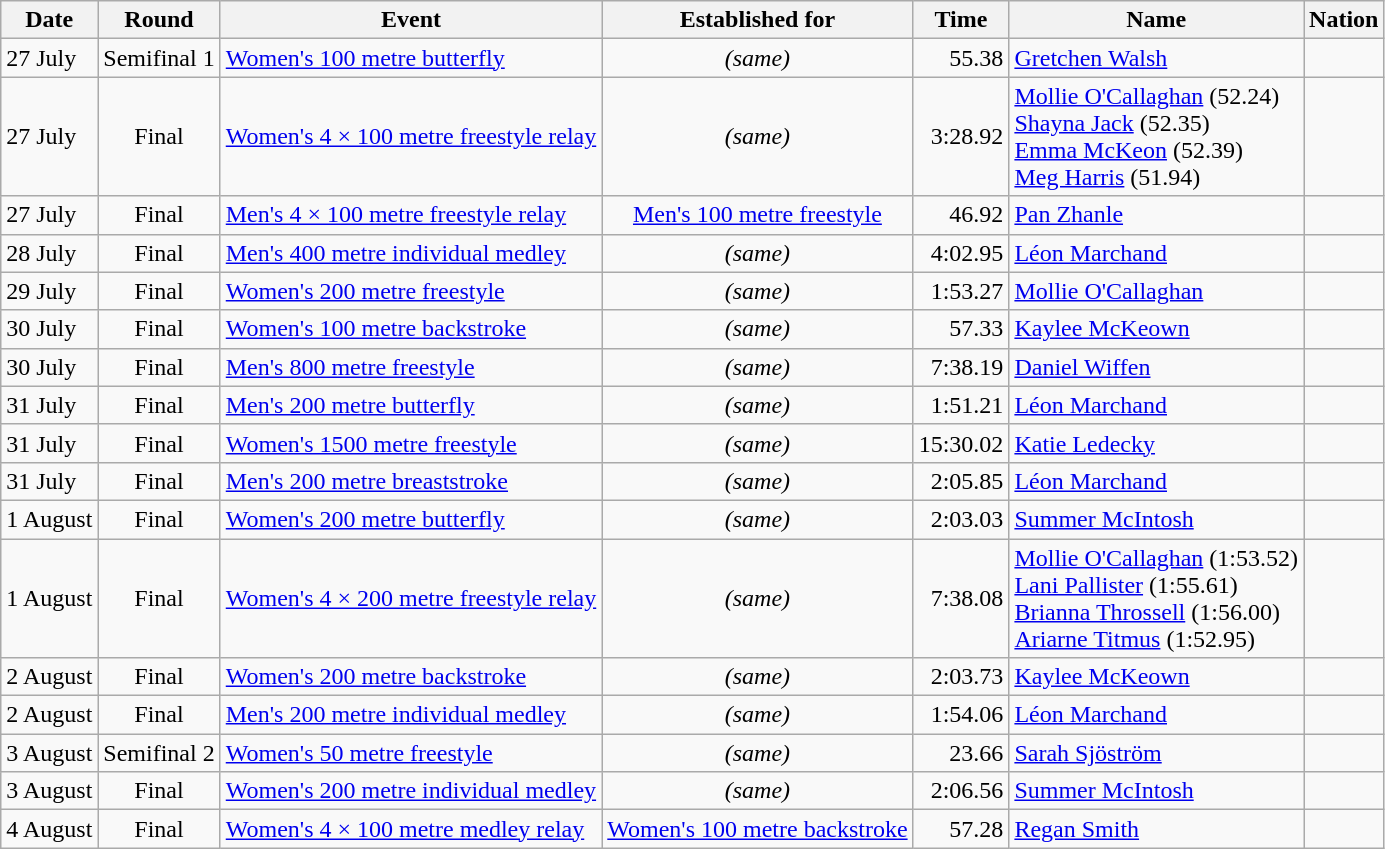<table class="wikitable">
<tr>
<th scope="col">Date</th>
<th scope="col">Round</th>
<th scope="col">Event</th>
<th scope="col">Established for</th>
<th scope="col">Time</th>
<th scope="col">Name</th>
<th scope="col">Nation</th>
</tr>
<tr>
<td>27 July</td>
<td style="text-align:center;">Semifinal 1</td>
<td><a href='#'>Women's 100 metre butterfly</a></td>
<td style="text-align:center;"><em>(same)</em></td>
<td align="right">55.38</td>
<td><a href='#'>Gretchen Walsh</a></td>
<td></td>
</tr>
<tr>
<td>27 July</td>
<td style="text-align:center;">Final</td>
<td><a href='#'>Women's 4 × 100 metre freestyle relay</a></td>
<td style="text-align:center;"><em>(same)</em></td>
<td align="right">3:28.92</td>
<td><a href='#'>Mollie O'Callaghan</a> (52.24)<br> <a href='#'>Shayna Jack</a> (52.35) <br><a href='#'>Emma McKeon</a> (52.39) <br> <a href='#'>Meg Harris</a> (51.94)</td>
<td></td>
</tr>
<tr>
<td>27 July</td>
<td style="text-align:center;">Final</td>
<td><a href='#'>Men's 4 × 100 metre freestyle relay</a></td>
<td style="text-align:center;"><a href='#'>Men's 100 metre freestyle</a></td>
<td align="right">46.92</td>
<td><a href='#'>Pan Zhanle</a></td>
<td></td>
</tr>
<tr>
<td>28 July</td>
<td style="text-align:center;">Final</td>
<td><a href='#'>Men's 400 metre individual medley</a></td>
<td style="text-align:center;"><em>(same)</em></td>
<td align="right">4:02.95</td>
<td><a href='#'>Léon Marchand</a></td>
<td></td>
</tr>
<tr>
<td>29 July</td>
<td style="text-align:center;">Final</td>
<td><a href='#'>Women's 200 metre freestyle</a></td>
<td style="text-align:center;"><em>(same)</em></td>
<td align="right">1:53.27</td>
<td><a href='#'>Mollie O'Callaghan</a></td>
<td></td>
</tr>
<tr>
<td>30 July</td>
<td style="text-align:center;">Final</td>
<td><a href='#'>Women's 100 metre backstroke</a></td>
<td style="text-align:center;"><em>(same)</em></td>
<td align="right">57.33</td>
<td><a href='#'>Kaylee McKeown</a></td>
<td></td>
</tr>
<tr>
<td>30 July</td>
<td style="text-align:center;">Final</td>
<td><a href='#'>Men's 800 metre freestyle</a></td>
<td style="text-align:center;"><em>(same)</em></td>
<td align="right">7:38.19</td>
<td><a href='#'>Daniel Wiffen</a></td>
<td></td>
</tr>
<tr>
<td>31 July</td>
<td style="text-align:center;">Final</td>
<td><a href='#'>Men's 200 metre butterfly</a></td>
<td style="text-align:center;"><em>(same)</em></td>
<td align="right">1:51.21</td>
<td><a href='#'>Léon Marchand</a></td>
<td></td>
</tr>
<tr>
<td>31 July</td>
<td style="text-align:center;">Final</td>
<td><a href='#'>Women's 1500 metre freestyle</a></td>
<td style="text-align:center;"><em>(same)</em></td>
<td align="right">15:30.02</td>
<td><a href='#'>Katie Ledecky</a></td>
<td></td>
</tr>
<tr>
<td>31 July</td>
<td style="text-align:center;">Final</td>
<td><a href='#'>Men's 200 metre breaststroke</a></td>
<td style="text-align:center;"><em>(same)</em></td>
<td align="right">2:05.85</td>
<td><a href='#'>Léon Marchand</a></td>
<td></td>
</tr>
<tr>
<td>1 August</td>
<td style="text-align:center;">Final</td>
<td><a href='#'>Women's 200 metre butterfly</a></td>
<td style="text-align:center;"><em>(same)</em></td>
<td align="right">2:03.03</td>
<td><a href='#'>Summer McIntosh</a></td>
<td></td>
</tr>
<tr>
<td>1 August</td>
<td style="text-align:center;">Final</td>
<td><a href='#'>Women's 4 × 200 metre freestyle relay</a></td>
<td style="text-align:center;"><em>(same)</em></td>
<td align="right">7:38.08</td>
<td><a href='#'>Mollie O'Callaghan</a> (1:53.52)<br> <a href='#'>Lani Pallister</a> (1:55.61) <br><a href='#'>Brianna Throssell</a> (1:56.00) <br> <a href='#'>Ariarne Titmus</a> (1:52.95)</td>
<td></td>
</tr>
<tr>
<td>2 August</td>
<td style="text-align:center;">Final</td>
<td><a href='#'>Women's 200 metre backstroke</a></td>
<td style="text-align:center;"><em>(same)</em></td>
<td align="right">2:03.73</td>
<td><a href='#'>Kaylee McKeown</a></td>
<td></td>
</tr>
<tr>
<td>2 August</td>
<td style="text-align:center;">Final</td>
<td><a href='#'>Men's 200 metre individual medley</a></td>
<td style="text-align:center;"><em>(same)</em></td>
<td align="right">1:54.06</td>
<td><a href='#'>Léon Marchand</a></td>
<td></td>
</tr>
<tr>
<td>3 August</td>
<td style="text-align:center;">Semifinal 2</td>
<td><a href='#'>Women's 50 metre freestyle</a></td>
<td style="text-align:center;"><em>(same)</em></td>
<td align="right">23.66</td>
<td><a href='#'>Sarah Sjöström</a></td>
<td></td>
</tr>
<tr>
<td>3 August</td>
<td style="text-align:center;">Final</td>
<td><a href='#'>Women's 200 metre individual medley</a></td>
<td style="text-align:center;"><em>(same)</em></td>
<td align="right">2:06.56</td>
<td><a href='#'>Summer McIntosh</a></td>
<td></td>
</tr>
<tr>
<td>4 August</td>
<td style="text-align:center;">Final</td>
<td><a href='#'>Women's 4 × 100 metre medley relay</a></td>
<td style="text-align:center;"><a href='#'>Women's 100 metre backstroke</a></td>
<td align="right">57.28</td>
<td><a href='#'>Regan Smith</a></td>
<td></td>
</tr>
</table>
